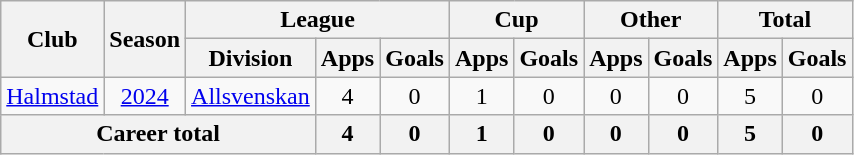<table class=wikitable style=text-align:center>
<tr>
<th rowspan="2">Club</th>
<th rowspan="2">Season</th>
<th colspan="3">League</th>
<th colspan="2">Cup</th>
<th colspan="2">Other</th>
<th colspan="2">Total</th>
</tr>
<tr>
<th>Division</th>
<th>Apps</th>
<th>Goals</th>
<th>Apps</th>
<th>Goals</th>
<th>Apps</th>
<th>Goals</th>
<th>Apps</th>
<th>Goals</th>
</tr>
<tr>
<td><a href='#'>Halmstad</a></td>
<td><a href='#'>2024</a></td>
<td><a href='#'>Allsvenskan</a></td>
<td>4</td>
<td>0</td>
<td>1</td>
<td>0</td>
<td>0</td>
<td>0</td>
<td>5</td>
<td>0</td>
</tr>
<tr>
<th colspan=3>Career total</th>
<th>4</th>
<th>0</th>
<th>1</th>
<th>0</th>
<th>0</th>
<th>0</th>
<th>5</th>
<th>0</th>
</tr>
</table>
